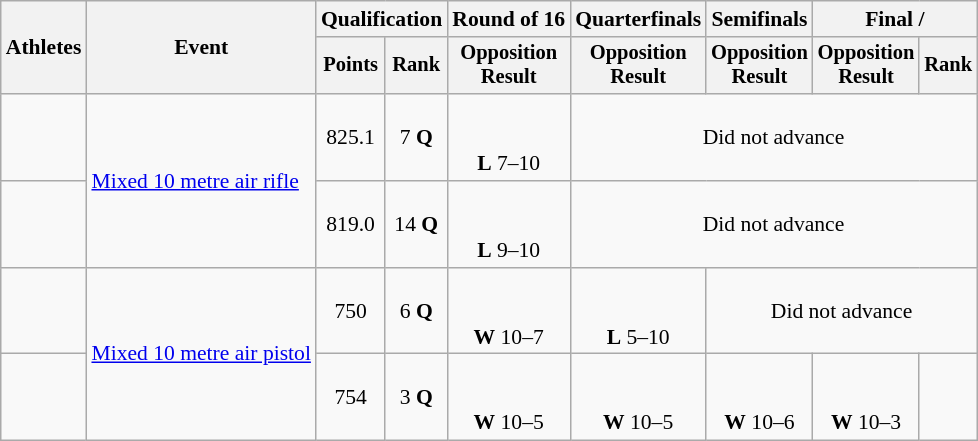<table class="wikitable" style="font-size:90%;">
<tr>
<th rowspan=2>Athletes</th>
<th rowspan=2>Event</th>
<th colspan=2>Qualification</th>
<th>Round of 16</th>
<th>Quarterfinals</th>
<th>Semifinals</th>
<th colspan=2>Final / </th>
</tr>
<tr style="font-size:95%">
<th>Points</th>
<th>Rank</th>
<th>Opposition<br>Result</th>
<th>Opposition<br>Result</th>
<th>Opposition<br>Result</th>
<th>Opposition<br>Result</th>
<th>Rank</th>
</tr>
<tr align=center>
<td align=left><br></td>
<td rowspan=2 align=left><a href='#'>Mixed 10 metre air rifle</a></td>
<td>825.1</td>
<td>7 <strong>Q</strong></td>
<td><br><br><strong>L</strong> 7–10</td>
<td colspan=4>Did not advance</td>
</tr>
<tr align=center>
<td align=left><br></td>
<td>819.0</td>
<td>14 <strong>Q</strong></td>
<td><br><br><strong>L</strong> 9–10</td>
<td colspan=4>Did not advance</td>
</tr>
<tr align=center>
<td align=left><br></td>
<td rowspan=2 align=left><a href='#'>Mixed 10 metre air pistol</a></td>
<td>750</td>
<td>6 <strong>Q</strong></td>
<td><br><br><strong>W</strong> 10–7</td>
<td><br><br><strong>L</strong> 5–10</td>
<td colspan=4>Did not advance</td>
</tr>
<tr align=center>
<td align=left><br></td>
<td>754</td>
<td>3 <strong>Q</strong></td>
<td><br><br><strong>W</strong> 10–5</td>
<td><br><br><strong>W</strong> 10–5</td>
<td><br><br><strong>W</strong> 10–6</td>
<td><br><br><strong>W</strong> 10–3</td>
<td></td>
</tr>
</table>
